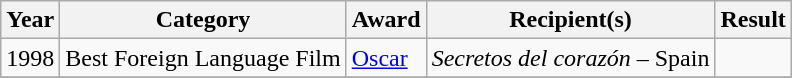<table class="wikitable">
<tr>
<th>Year</th>
<th>Category</th>
<th>Award</th>
<th>Recipient(s)</th>
<th>Result</th>
</tr>
<tr>
<td>1998</td>
<td>Best Foreign Language Film</td>
<td><a href='#'>Oscar</a></td>
<td><em>Secretos del corazón</em> – Spain</td>
<td></td>
</tr>
<tr>
</tr>
</table>
